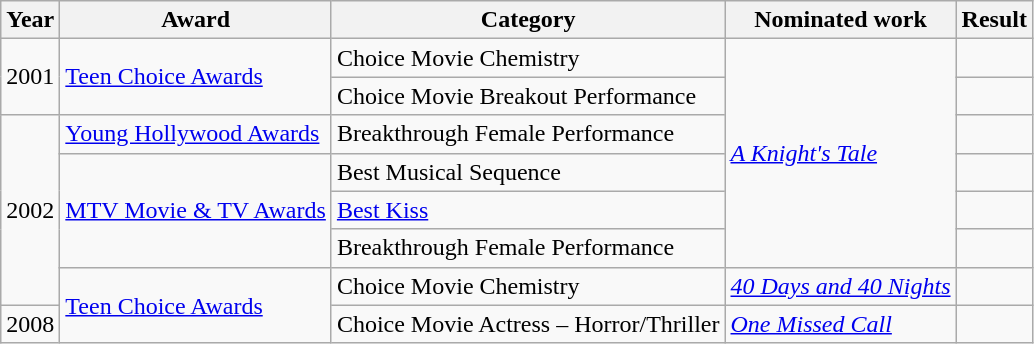<table class="wikitable">
<tr>
<th>Year</th>
<th>Award</th>
<th>Category</th>
<th>Nominated work</th>
<th>Result</th>
</tr>
<tr>
<td rowspan="2">2001</td>
<td rowspan="2"><a href='#'>Teen Choice Awards</a></td>
<td>Choice Movie Chemistry </td>
<td rowspan="6"><em><a href='#'>A Knight's Tale</a></em></td>
<td></td>
</tr>
<tr>
<td>Choice Movie Breakout Performance</td>
<td></td>
</tr>
<tr>
<td rowspan="5">2002</td>
<td><a href='#'>Young Hollywood Awards</a></td>
<td>Breakthrough Female Performance</td>
<td></td>
</tr>
<tr>
<td rowspan="3"><a href='#'>MTV Movie & TV Awards</a></td>
<td>Best Musical Sequence </td>
<td></td>
</tr>
<tr>
<td><a href='#'>Best Kiss</a> </td>
<td></td>
</tr>
<tr>
<td>Breakthrough Female Performance</td>
<td></td>
</tr>
<tr>
<td rowspan="2"><a href='#'>Teen Choice Awards</a></td>
<td>Choice Movie Chemistry </td>
<td><em><a href='#'>40 Days and 40 Nights</a></em></td>
<td></td>
</tr>
<tr>
<td>2008</td>
<td>Choice Movie Actress – Horror/Thriller</td>
<td><em><a href='#'>One Missed Call</a></em></td>
<td></td>
</tr>
</table>
